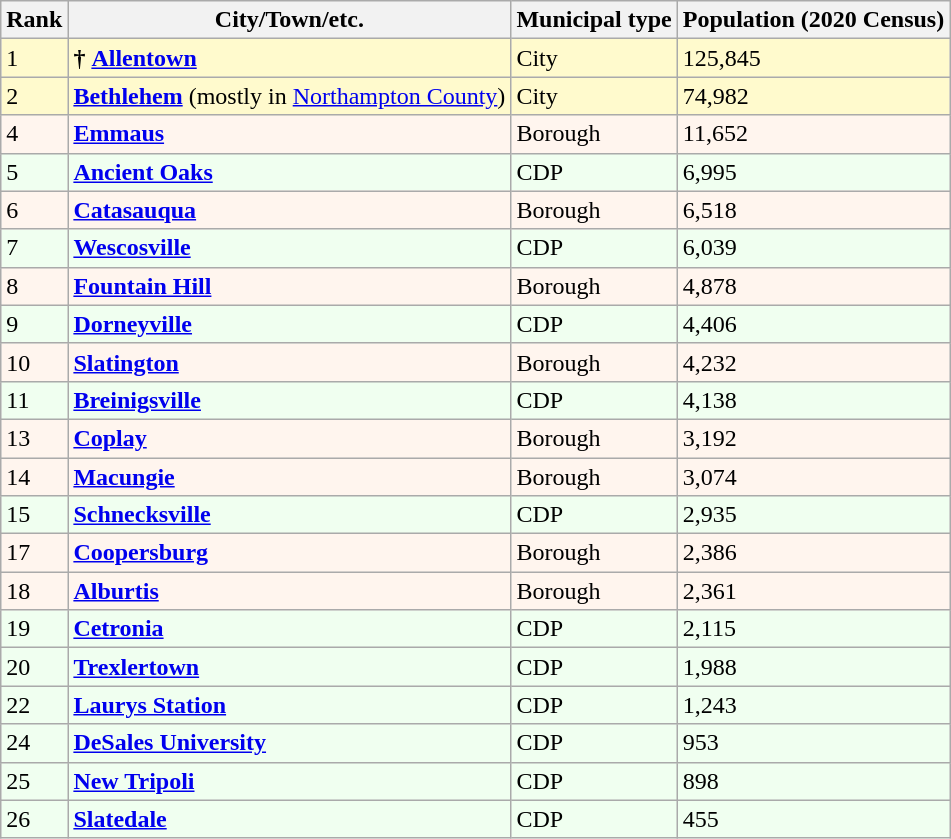<table class="wikitable sortable">
<tr>
<th>Rank</th>
<th>City/Town/etc.</th>
<th>Municipal type</th>
<th>Population (2020 Census)</th>
</tr>
<tr style="background-color:#FFFACD;">
<td>1</td>
<td><strong>†</strong> <strong><a href='#'>Allentown</a></strong></td>
<td>City</td>
<td>125,845</td>
</tr>
<tr style="background-color:#FFFACD;">
<td>2</td>
<td><strong><a href='#'>Bethlehem</a></strong> (mostly in <a href='#'>Northampton County</a>)</td>
<td>City</td>
<td>74,982</td>
</tr>
<tr style="background-color:#FFF5EE;">
<td>4</td>
<td><strong><a href='#'>Emmaus</a></strong></td>
<td>Borough</td>
<td>11,652</td>
</tr>
<tr style="background-color:#F0FFF0;">
<td>5</td>
<td><strong><a href='#'>Ancient Oaks</a></strong></td>
<td>CDP</td>
<td>6,995</td>
</tr>
<tr style="background-color:#FFF5EE;">
<td>6</td>
<td><strong><a href='#'>Catasauqua</a></strong></td>
<td>Borough</td>
<td>6,518</td>
</tr>
<tr style="background-color:#F0FFF0;">
<td>7</td>
<td><strong><a href='#'>Wescosville</a></strong></td>
<td>CDP</td>
<td>6,039</td>
</tr>
<tr style="background-color:#FFF5EE;">
<td>8</td>
<td><strong><a href='#'>Fountain Hill</a></strong></td>
<td>Borough</td>
<td>4,878</td>
</tr>
<tr style="background-color:#F0FFF0;">
<td>9</td>
<td><strong><a href='#'>Dorneyville</a></strong></td>
<td>CDP</td>
<td>4,406</td>
</tr>
<tr style="background-color:#FFF5EE;">
<td>10</td>
<td><strong><a href='#'>Slatington</a></strong></td>
<td>Borough</td>
<td>4,232</td>
</tr>
<tr style="background-color:#F0FFF0;">
<td>11</td>
<td><strong><a href='#'>Breinigsville</a></strong></td>
<td>CDP</td>
<td>4,138</td>
</tr>
<tr style="background-color:#FFF5EE;">
<td>13</td>
<td><strong><a href='#'>Coplay</a></strong></td>
<td>Borough</td>
<td>3,192</td>
</tr>
<tr style="background-color:#FFF5EE;">
<td>14</td>
<td><strong><a href='#'>Macungie</a></strong></td>
<td>Borough</td>
<td>3,074</td>
</tr>
<tr style="background-color:#F0FFF0;">
<td>15</td>
<td><strong><a href='#'>Schnecksville</a></strong></td>
<td>CDP</td>
<td>2,935</td>
</tr>
<tr style="background-color:#FFF5EE;">
<td>17</td>
<td><strong><a href='#'>Coopersburg</a></strong></td>
<td>Borough</td>
<td>2,386</td>
</tr>
<tr style="background-color:#FFF5EE;">
<td>18</td>
<td><strong><a href='#'>Alburtis</a></strong></td>
<td>Borough</td>
<td>2,361</td>
</tr>
<tr style="background-color:#F0FFF0;">
<td>19</td>
<td><strong><a href='#'>Cetronia</a></strong></td>
<td>CDP</td>
<td>2,115</td>
</tr>
<tr style="background-color:#F0FFF0;">
<td>20</td>
<td><strong><a href='#'>Trexlertown</a></strong></td>
<td>CDP</td>
<td>1,988</td>
</tr>
<tr style="background-color:#F0FFF0;">
<td>22</td>
<td><strong><a href='#'>Laurys Station</a></strong></td>
<td>CDP</td>
<td>1,243</td>
</tr>
<tr style="background-color:#F0FFF0;">
<td>24</td>
<td><strong><a href='#'>DeSales University</a></strong></td>
<td>CDP</td>
<td>953</td>
</tr>
<tr style="background-color:#F0FFF0;">
<td>25</td>
<td><strong><a href='#'>New Tripoli</a></strong></td>
<td>CDP</td>
<td>898</td>
</tr>
<tr style="background-color:#F0FFF0;">
<td>26</td>
<td><strong><a href='#'>Slatedale</a></strong></td>
<td>CDP</td>
<td>455</td>
</tr>
</table>
